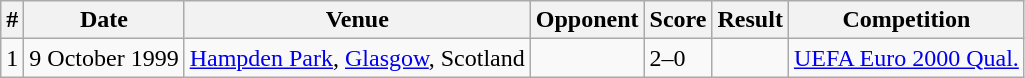<table class="wikitable">
<tr>
<th>#</th>
<th>Date</th>
<th>Venue</th>
<th>Opponent</th>
<th>Score</th>
<th>Result</th>
<th>Competition</th>
</tr>
<tr>
<td>1</td>
<td>9 October 1999</td>
<td><a href='#'>Hampden Park</a>, <a href='#'>Glasgow</a>, Scotland</td>
<td></td>
<td>2–0</td>
<td></td>
<td><a href='#'>UEFA Euro 2000 Qual.</a></td>
</tr>
</table>
